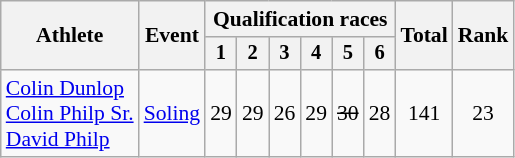<table class="wikitable" style="font-size:90%">
<tr>
<th rowspan="2">Athlete</th>
<th rowspan="2">Event</th>
<th colspan="6">Qualification races</th>
<th rowspan="2">Total</th>
<th rowspan="2">Rank</th>
</tr>
<tr style="vertical-align:bottom; font-size:95%">
<th>1</th>
<th>2</th>
<th>3</th>
<th>4</th>
<th>5</th>
<th>6</th>
</tr>
<tr align=center>
<td align=left><a href='#'>Colin Dunlop</a><br><a href='#'>Colin Philp Sr.</a><br><a href='#'>David Philp</a></td>
<td align=left><a href='#'>Soling</a></td>
<td>29</td>
<td>29</td>
<td>26</td>
<td>29</td>
<td><s>30</s></td>
<td>28</td>
<td>141</td>
<td>23</td>
</tr>
</table>
